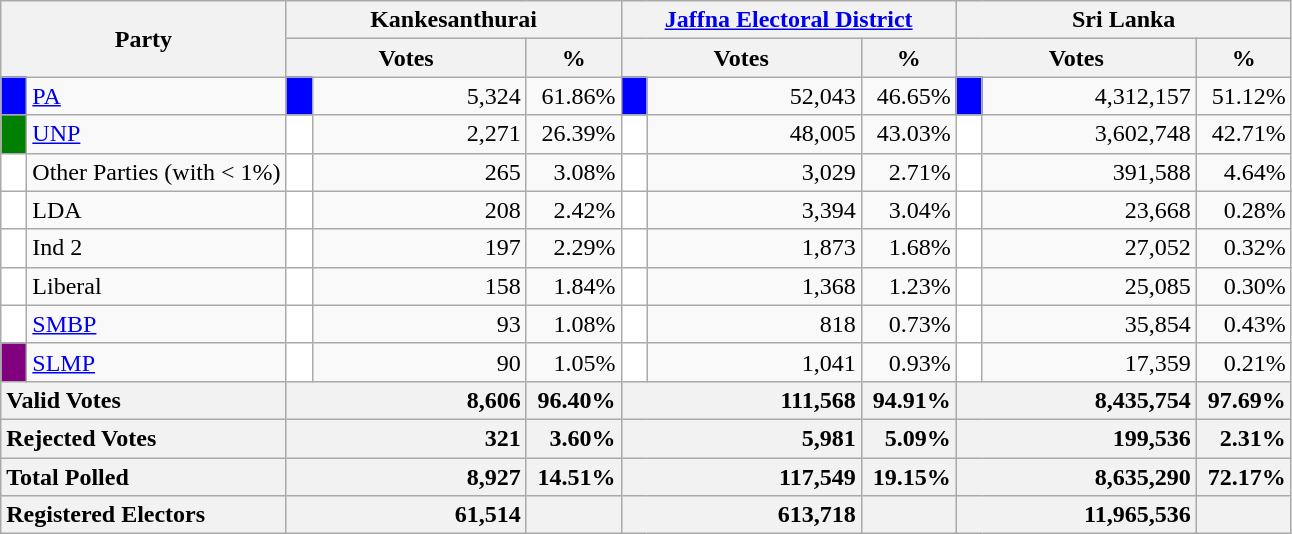<table class="wikitable">
<tr>
<th colspan="2" width="144px"rowspan="2">Party</th>
<th colspan="3" width="216px">Kankesanthurai</th>
<th colspan="3" width="216px"><a href='#'>Jaffna Electoral District</a></th>
<th colspan="3" width="216px">Sri Lanka</th>
</tr>
<tr>
<th colspan="2" width="144px">Votes</th>
<th>%</th>
<th colspan="2" width="144px">Votes</th>
<th>%</th>
<th colspan="2" width="144px">Votes</th>
<th>%</th>
</tr>
<tr>
<td style="background-color:blue;" width="10px"></td>
<td style="text-align:left;"><a href='#'>PA</a></td>
<td style="background-color:blue;" width="10px"></td>
<td style="text-align:right;">5,324</td>
<td style="text-align:right;">61.86%</td>
<td style="background-color:blue;" width="10px"></td>
<td style="text-align:right;">52,043</td>
<td style="text-align:right;">46.65%</td>
<td style="background-color:blue;" width="10px"></td>
<td style="text-align:right;">4,312,157</td>
<td style="text-align:right;">51.12%</td>
</tr>
<tr>
<td style="background-color:green;" width="10px"></td>
<td style="text-align:left;"><a href='#'>UNP</a></td>
<td style="background-color:white;" width="10px"></td>
<td style="text-align:right;">2,271</td>
<td style="text-align:right;">26.39%</td>
<td style="background-color:white;" width="10px"></td>
<td style="text-align:right;">48,005</td>
<td style="text-align:right;">43.03%</td>
<td style="background-color:white;" width="10px"></td>
<td style="text-align:right;">3,602,748</td>
<td style="text-align:right;">42.71%</td>
</tr>
<tr>
<td style="background-color:white;" width="10px"></td>
<td style="text-align:left;">Other Parties (with < 1%)</td>
<td style="background-color:white;" width="10px"></td>
<td style="text-align:right;">265</td>
<td style="text-align:right;">3.08%</td>
<td style="background-color:white;" width="10px"></td>
<td style="text-align:right;">3,029</td>
<td style="text-align:right;">2.71%</td>
<td style="background-color:white;" width="10px"></td>
<td style="text-align:right;">391,588</td>
<td style="text-align:right;">4.64%</td>
</tr>
<tr>
<td style="background-color:white;" width="10px"></td>
<td style="text-align:left;">LDA</td>
<td style="background-color:white;" width="10px"></td>
<td style="text-align:right;">208</td>
<td style="text-align:right;">2.42%</td>
<td style="background-color:white;" width="10px"></td>
<td style="text-align:right;">3,394</td>
<td style="text-align:right;">3.04%</td>
<td style="background-color:white;" width="10px"></td>
<td style="text-align:right;">23,668</td>
<td style="text-align:right;">0.28%</td>
</tr>
<tr>
<td style="background-color:white;" width="10px"></td>
<td style="text-align:left;">Ind 2</td>
<td style="background-color:white;" width="10px"></td>
<td style="text-align:right;">197</td>
<td style="text-align:right;">2.29%</td>
<td style="background-color:white;" width="10px"></td>
<td style="text-align:right;">1,873</td>
<td style="text-align:right;">1.68%</td>
<td style="background-color:white;" width="10px"></td>
<td style="text-align:right;">27,052</td>
<td style="text-align:right;">0.32%</td>
</tr>
<tr>
<td style="background-color:white;" width="10px"></td>
<td style="text-align:left;">Liberal</td>
<td style="background-color:white;" width="10px"></td>
<td style="text-align:right;">158</td>
<td style="text-align:right;">1.84%</td>
<td style="background-color:white;" width="10px"></td>
<td style="text-align:right;">1,368</td>
<td style="text-align:right;">1.23%</td>
<td style="background-color:white;" width="10px"></td>
<td style="text-align:right;">25,085</td>
<td style="text-align:right;">0.30%</td>
</tr>
<tr>
<td style="background-color:white;" width="10px"></td>
<td style="text-align:left;"><a href='#'>SMBP</a></td>
<td style="background-color:white;" width="10px"></td>
<td style="text-align:right;">93</td>
<td style="text-align:right;">1.08%</td>
<td style="background-color:white;" width="10px"></td>
<td style="text-align:right;">818</td>
<td style="text-align:right;">0.73%</td>
<td style="background-color:white;" width="10px"></td>
<td style="text-align:right;">35,854</td>
<td style="text-align:right;">0.43%</td>
</tr>
<tr>
<td style="background-color:purple;" width="10px"></td>
<td style="text-align:left;"><a href='#'>SLMP</a></td>
<td style="background-color:white;" width="10px"></td>
<td style="text-align:right;">90</td>
<td style="text-align:right;">1.05%</td>
<td style="background-color:white;" width="10px"></td>
<td style="text-align:right;">1,041</td>
<td style="text-align:right;">0.93%</td>
<td style="background-color:white;" width="10px"></td>
<td style="text-align:right;">17,359</td>
<td style="text-align:right;">0.21%</td>
</tr>
<tr>
<th colspan="2" width="144px"style="text-align:left;">Valid Votes</th>
<th style="text-align:right;"colspan="2" width="144px">8,606</th>
<th style="text-align:right;">96.40%</th>
<th style="text-align:right;"colspan="2" width="144px">111,568</th>
<th style="text-align:right;">94.91%</th>
<th style="text-align:right;"colspan="2" width="144px">8,435,754</th>
<th style="text-align:right;">97.69%</th>
</tr>
<tr>
<th colspan="2" width="144px"style="text-align:left;">Rejected Votes</th>
<th style="text-align:right;"colspan="2" width="144px">321</th>
<th style="text-align:right;">3.60%</th>
<th style="text-align:right;"colspan="2" width="144px">5,981</th>
<th style="text-align:right;">5.09%</th>
<th style="text-align:right;"colspan="2" width="144px">199,536</th>
<th style="text-align:right;">2.31%</th>
</tr>
<tr>
<th colspan="2" width="144px"style="text-align:left;">Total Polled</th>
<th style="text-align:right;"colspan="2" width="144px">8,927</th>
<th style="text-align:right;">14.51%</th>
<th style="text-align:right;"colspan="2" width="144px">117,549</th>
<th style="text-align:right;">19.15%</th>
<th style="text-align:right;"colspan="2" width="144px">8,635,290</th>
<th style="text-align:right;">72.17%</th>
</tr>
<tr>
<th colspan="2" width="144px"style="text-align:left;">Registered Electors</th>
<th style="text-align:right;"colspan="2" width="144px">61,514</th>
<th></th>
<th style="text-align:right;"colspan="2" width="144px">613,718</th>
<th></th>
<th style="text-align:right;"colspan="2" width="144px">11,965,536</th>
<th></th>
</tr>
</table>
